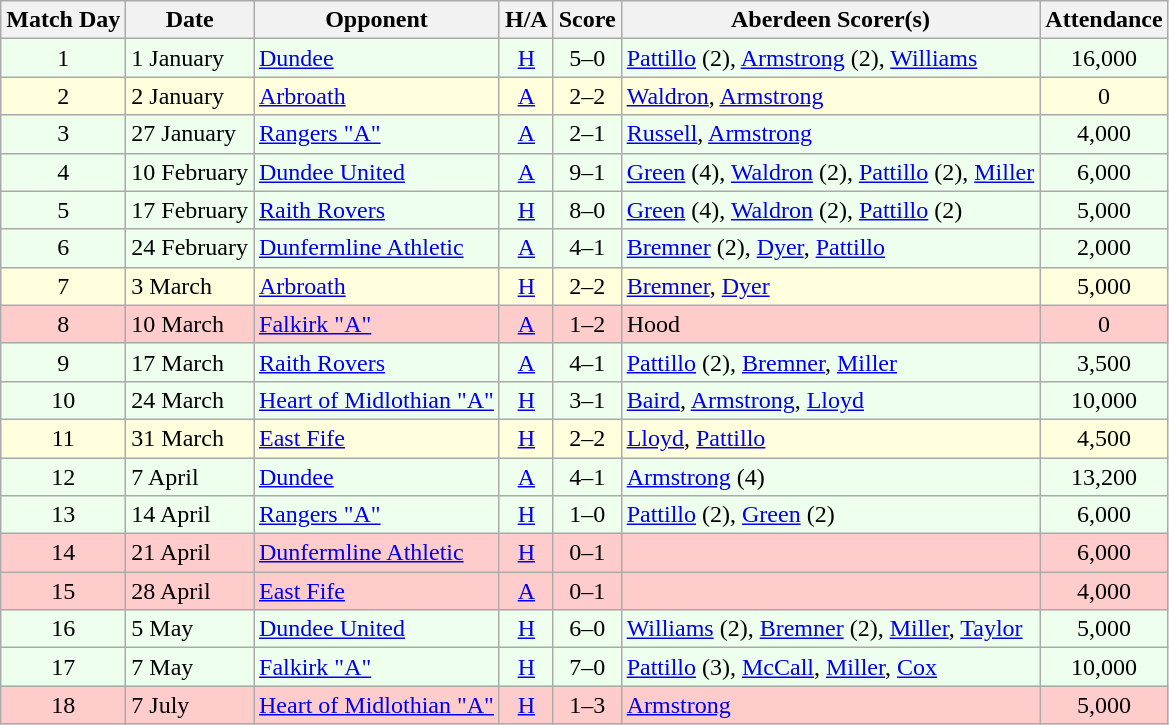<table class="wikitable" style="text-align:center">
<tr>
<th>Match Day</th>
<th>Date</th>
<th>Opponent</th>
<th>H/A</th>
<th>Score</th>
<th>Aberdeen Scorer(s)</th>
<th>Attendance</th>
</tr>
<tr style="background:#efe;">
<td>1</td>
<td align=left>1 January</td>
<td align=left><a href='#'>Dundee</a></td>
<td><a href='#'>H</a></td>
<td>5–0</td>
<td align=left><a href='#'>Pattillo</a> (2), <a href='#'>Armstrong</a> (2), <a href='#'>Williams</a></td>
<td>16,000</td>
</tr>
<tr style="background:#ffd;">
<td>2</td>
<td align=left>2 January</td>
<td align=left><a href='#'>Arbroath</a></td>
<td><a href='#'>A</a></td>
<td>2–2</td>
<td align=left><a href='#'>Waldron</a>, <a href='#'>Armstrong</a></td>
<td>0</td>
</tr>
<tr style="background:#efe;">
<td>3</td>
<td align=left>27 January</td>
<td align=left><a href='#'>Rangers "A"</a></td>
<td><a href='#'>A</a></td>
<td>2–1</td>
<td align=left><a href='#'>Russell</a>, <a href='#'>Armstrong</a></td>
<td>4,000</td>
</tr>
<tr style="background:#efe;">
<td>4</td>
<td align=left>10 February</td>
<td align=left><a href='#'>Dundee United</a></td>
<td><a href='#'>A</a></td>
<td>9–1</td>
<td align=left><a href='#'>Green</a> (4), <a href='#'>Waldron</a> (2), <a href='#'>Pattillo</a> (2), <a href='#'>Miller</a></td>
<td>6,000</td>
</tr>
<tr style="background:#efe;">
<td>5</td>
<td align=left>17 February</td>
<td align=left><a href='#'>Raith Rovers</a></td>
<td><a href='#'>H</a></td>
<td>8–0</td>
<td align=left><a href='#'>Green</a> (4), <a href='#'>Waldron</a> (2), <a href='#'>Pattillo</a> (2)</td>
<td>5,000</td>
</tr>
<tr style="background:#efe;">
<td>6</td>
<td align=left>24 February</td>
<td align=left><a href='#'>Dunfermline Athletic</a></td>
<td><a href='#'>A</a></td>
<td>4–1</td>
<td align=left><a href='#'>Bremner</a> (2), <a href='#'>Dyer</a>, <a href='#'>Pattillo</a></td>
<td>2,000</td>
</tr>
<tr style="background:#ffd;">
<td>7</td>
<td align=left>3 March</td>
<td align=left><a href='#'>Arbroath</a></td>
<td><a href='#'>H</a></td>
<td>2–2</td>
<td align=left><a href='#'>Bremner</a>, <a href='#'>Dyer</a></td>
<td>5,000</td>
</tr>
<tr style="background:#fcc;">
<td>8</td>
<td align=left>10 March</td>
<td align=left><a href='#'>Falkirk "A"</a></td>
<td><a href='#'>A</a></td>
<td>1–2</td>
<td align=left>Hood</td>
<td>0</td>
</tr>
<tr style="background:#efe;">
<td>9</td>
<td align=left>17 March</td>
<td align=left><a href='#'>Raith Rovers</a></td>
<td><a href='#'>A</a></td>
<td>4–1</td>
<td align=left><a href='#'>Pattillo</a> (2), <a href='#'>Bremner</a>, <a href='#'>Miller</a></td>
<td>3,500</td>
</tr>
<tr style="background:#efe;">
<td>10</td>
<td align=left>24 March</td>
<td align=left><a href='#'>Heart of Midlothian "A"</a></td>
<td><a href='#'>H</a></td>
<td>3–1</td>
<td align=left><a href='#'>Baird</a>, <a href='#'>Armstrong</a>, <a href='#'>Lloyd</a></td>
<td>10,000</td>
</tr>
<tr style="background:#ffd;">
<td>11</td>
<td align=left>31 March</td>
<td align=left><a href='#'>East Fife</a></td>
<td><a href='#'>H</a></td>
<td>2–2</td>
<td align=left><a href='#'>Lloyd</a>, <a href='#'>Pattillo</a></td>
<td>4,500</td>
</tr>
<tr style="background:#efe;">
<td>12</td>
<td align=left>7 April</td>
<td align=left><a href='#'>Dundee</a></td>
<td><a href='#'>A</a></td>
<td>4–1</td>
<td align=left><a href='#'>Armstrong</a> (4)</td>
<td>13,200</td>
</tr>
<tr style="background:#efe;">
<td>13</td>
<td align=left>14 April</td>
<td align=left><a href='#'>Rangers "A"</a></td>
<td><a href='#'>H</a></td>
<td>1–0</td>
<td align=left><a href='#'>Pattillo</a> (2), <a href='#'>Green</a> (2)</td>
<td>6,000</td>
</tr>
<tr style="background:#fcc;">
<td>14</td>
<td align=left>21 April</td>
<td align=left><a href='#'>Dunfermline Athletic</a></td>
<td><a href='#'>H</a></td>
<td>0–1</td>
<td align=left></td>
<td>6,000</td>
</tr>
<tr style="background:#fcc;">
<td>15</td>
<td align=left>28 April</td>
<td align=left><a href='#'>East Fife</a></td>
<td><a href='#'>A</a></td>
<td>0–1</td>
<td align=left></td>
<td>4,000</td>
</tr>
<tr style="background:#efe;">
<td>16</td>
<td align=left>5 May</td>
<td align=left><a href='#'>Dundee United</a></td>
<td><a href='#'>H</a></td>
<td>6–0</td>
<td align=left><a href='#'>Williams</a> (2), <a href='#'>Bremner</a> (2), <a href='#'>Miller</a>, <a href='#'>Taylor</a></td>
<td>5,000</td>
</tr>
<tr style="background:#efe;">
<td>17</td>
<td align=left>7 May</td>
<td align=left><a href='#'>Falkirk "A"</a></td>
<td><a href='#'>H</a></td>
<td>7–0</td>
<td align=left><a href='#'>Pattillo</a> (3), <a href='#'>McCall</a>, <a href='#'>Miller</a>, <a href='#'>Cox</a></td>
<td>10,000</td>
</tr>
<tr style="background:#fcc;">
<td>18</td>
<td align=left>7 July</td>
<td align=left><a href='#'>Heart of Midlothian "A"</a></td>
<td><a href='#'>H</a></td>
<td>1–3</td>
<td align=left><a href='#'>Armstrong</a></td>
<td>5,000</td>
</tr>
</table>
